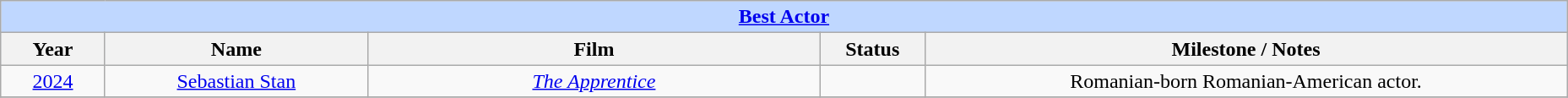<table class="wikitable" style="text-align: center">
<tr ---- bgcolor="#bfd7ff">
<td colspan=6 align=center><strong><a href='#'>Best Actor</a></strong></td>
</tr>
<tr ---- bgcolor="#ebf5ff">
<th style="width:075px;">Year</th>
<th style="width:200px;">Name</th>
<th style="width:350px;">Film</th>
<th style="width:075px;">Status</th>
<th style="width:500px;">Milestone / Notes</th>
</tr>
<tr>
<td><a href='#'>2024</a></td>
<td><a href='#'>Sebastian Stan</a></td>
<td><em><a href='#'>The Apprentice</a></em></td>
<td></td>
<td>Romanian-born Romanian-American actor.</td>
</tr>
<tr>
</tr>
</table>
